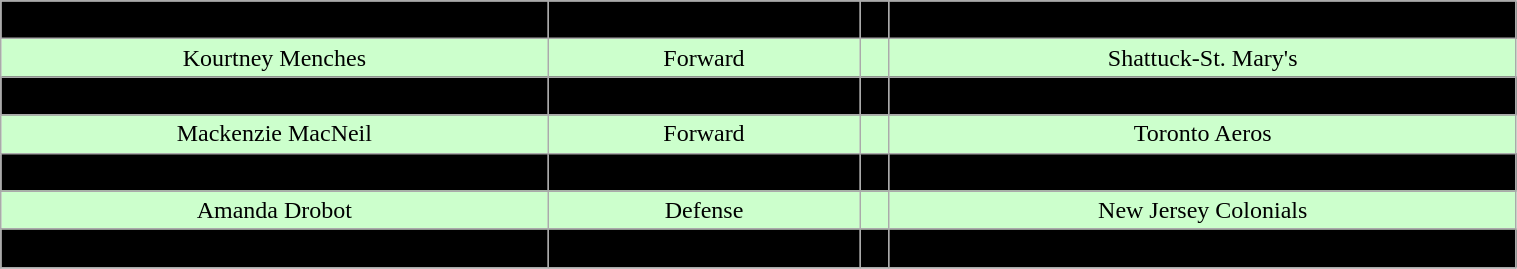<table class="wikitable" width="80%">
<tr align="center" bgcolor=" ">
<td>Molly Depew</td>
<td>Goaltender</td>
<td></td>
<td>Brooks School</td>
</tr>
<tr align="center" bgcolor="#ccffcc">
<td>Kourtney Menches</td>
<td>Forward</td>
<td></td>
<td>Shattuck-St. Mary's</td>
</tr>
<tr align="center" bgcolor=" ">
<td>Bella Webster</td>
<td>Forward</td>
<td></td>
<td>Chicago Mission</td>
</tr>
<tr align="center" bgcolor="#ccffcc">
<td>Mackenzie MacNeil</td>
<td>Forward</td>
<td></td>
<td>Toronto Aeros</td>
</tr>
<tr align="center" bgcolor=" ">
<td>Katherine Pate</td>
<td>Defense</td>
<td></td>
<td>Assabet Valley</td>
</tr>
<tr align="center" bgcolor="#ccffcc">
<td>Amanda Drobot</td>
<td>Defense</td>
<td></td>
<td>New Jersey Colonials</td>
</tr>
<tr align="center" bgcolor=" ">
<td>Taylor Willard</td>
<td>Defense</td>
<td></td>
<td>US National Team U18</td>
</tr>
<tr align="center" bgcolor=" ">
</tr>
</table>
